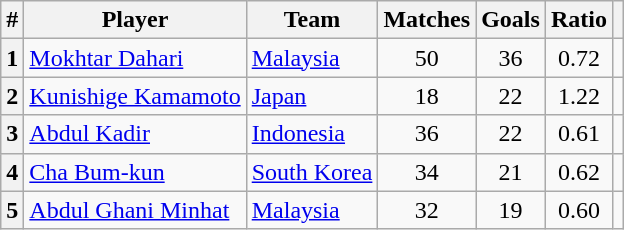<table class="wikitable plainrowheaders sortable" style="text-align: center;">
<tr>
<th>#</th>
<th>Player</th>
<th>Team</th>
<th>Matches</th>
<th>Goals</th>
<th>Ratio</th>
<th></th>
</tr>
<tr>
<th scope="row" style="text-align: center;">1</th>
<td align=left><a href='#'>Mokhtar Dahari</a></td>
<td align=left> <a href='#'>Malaysia</a></td>
<td>50</td>
<td>36</td>
<td>0.72</td>
<td></td>
</tr>
<tr>
<th scope="row" style="text-align: center;">2</th>
<td align=left><a href='#'>Kunishige Kamamoto</a></td>
<td align=left> <a href='#'>Japan</a></td>
<td>18</td>
<td>22</td>
<td>1.22</td>
<td></td>
</tr>
<tr>
<th scope="row" style="text-align: center;">3</th>
<td align=left><a href='#'>Abdul Kadir</a></td>
<td align=left> <a href='#'>Indonesia</a></td>
<td>36</td>
<td>22</td>
<td>0.61</td>
<td></td>
</tr>
<tr>
<th scope="row" style="text-align: center;">4</th>
<td align=left><a href='#'>Cha Bum-kun</a></td>
<td align=left> <a href='#'>South Korea</a></td>
<td>34</td>
<td>21</td>
<td>0.62</td>
<td></td>
</tr>
<tr>
<th scope="row" style="text-align: center;">5</th>
<td align=left><a href='#'>Abdul Ghani Minhat</a></td>
<td align=left> <a href='#'>Malaysia</a></td>
<td>32</td>
<td>19</td>
<td>0.60</td>
<td></td>
</tr>
</table>
